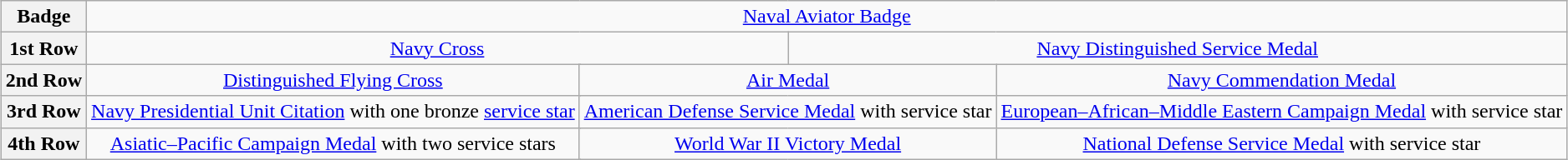<table class="wikitable" style="margin:1em auto; text-align:center;">
<tr>
<th>Badge</th>
<td colspan="9"><a href='#'>Naval Aviator Badge</a></td>
</tr>
<tr>
<th>1st Row</th>
<td colspan="4.5"><a href='#'>Navy Cross</a></td>
<td colspan="4.5"><a href='#'>Navy Distinguished Service Medal</a></td>
</tr>
<tr>
<th>2nd Row</th>
<td colspan="3"><a href='#'>Distinguished Flying Cross</a></td>
<td colspan="3"><a href='#'>Air Medal</a></td>
<td colspan="3"><a href='#'>Navy Commendation Medal</a></td>
</tr>
<tr>
<th>3rd Row</th>
<td colspan="3"><a href='#'>Navy Presidential Unit Citation</a> with one bronze <a href='#'>service star</a></td>
<td colspan="3"><a href='#'>American Defense Service Medal</a> with service star</td>
<td colspan="3"><a href='#'>European–African–Middle Eastern Campaign Medal</a> with service star</td>
</tr>
<tr>
<th>4th Row</th>
<td colspan="3"><a href='#'>Asiatic–Pacific Campaign Medal</a> with two service stars</td>
<td colspan="3"><a href='#'>World War II Victory Medal</a></td>
<td colspan="3"><a href='#'>National Defense Service Medal</a> with service star</td>
</tr>
</table>
